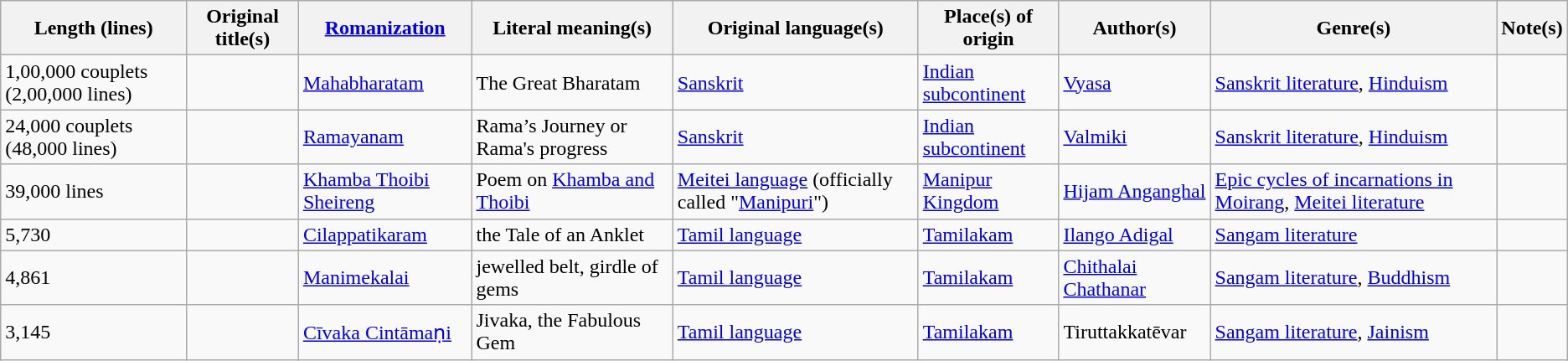<table class="wikitable">
<tr>
<th>Length (lines)</th>
<th>Original title(s)</th>
<th><a href='#'>Romanization</a></th>
<th>Literal meaning(s)</th>
<th>Original language(s)</th>
<th>Place(s) of origin</th>
<th>Author(s)</th>
<th>Genre(s)</th>
<th>Note(s)</th>
</tr>
<tr>
<td>1,00,000 couplets (2,00,000 lines)</td>
<td></td>
<td><a href='#'>Mahabharatam</a></td>
<td>The Great Bharatam</td>
<td><a href='#'>Sanskrit</a></td>
<td><a href='#'>Indian subcontinent</a></td>
<td><a href='#'>Vyasa</a></td>
<td><a href='#'>Sanskrit literature</a>, <a href='#'>Hinduism</a></td>
<td></td>
</tr>
<tr>
<td>24,000 couplets (48,000 lines)</td>
<td></td>
<td><a href='#'>Ramayanam</a></td>
<td>Rama’s Journey or Rama's progress</td>
<td><a href='#'>Sanskrit</a></td>
<td><a href='#'>Indian subcontinent</a></td>
<td><a href='#'>Valmiki</a></td>
<td><a href='#'>Sanskrit literature</a>, <a href='#'>Hinduism</a></td>
<td></td>
</tr>
<tr>
<td>39,000 lines</td>
<td></td>
<td><a href='#'>Khamba Thoibi Sheireng</a></td>
<td>Poem on <a href='#'>Khamba and Thoibi</a></td>
<td><a href='#'>Meitei language</a> (officially called "<a href='#'>Manipuri</a>")</td>
<td><a href='#'>Manipur Kingdom</a></td>
<td><a href='#'>Hijam Anganghal</a></td>
<td><a href='#'>Epic cycles of incarnations in Moirang</a>, <a href='#'>Meitei literature</a></td>
<td></td>
</tr>
<tr>
<td>5,730</td>
<td></td>
<td><a href='#'>Cilappatikaram</a></td>
<td>the Tale of an Anklet</td>
<td><a href='#'>Tamil language</a></td>
<td><a href='#'>Tamilakam</a></td>
<td><a href='#'>Ilango Adigal</a></td>
<td><a href='#'>Sangam literature</a></td>
<td></td>
</tr>
<tr>
<td>4,861</td>
<td></td>
<td><a href='#'>Manimekalai</a></td>
<td>jewelled belt, girdle of gems</td>
<td><a href='#'>Tamil language</a></td>
<td><a href='#'>Tamilakam</a></td>
<td><a href='#'>Chithalai Chathanar</a></td>
<td><a href='#'>Sangam literature</a>, <a href='#'>Buddhism</a></td>
<td></td>
</tr>
<tr>
<td>3,145</td>
<td></td>
<td><a href='#'>Cīvaka Cintāmaṇi</a></td>
<td>Jivaka, the Fabulous Gem</td>
<td><a href='#'>Tamil language</a></td>
<td><a href='#'>Tamilakam</a></td>
<td>Tiruttakkatēvar</td>
<td><a href='#'>Sangam literature</a>, <a href='#'>Jainism</a></td>
<td></td>
</tr>
</table>
